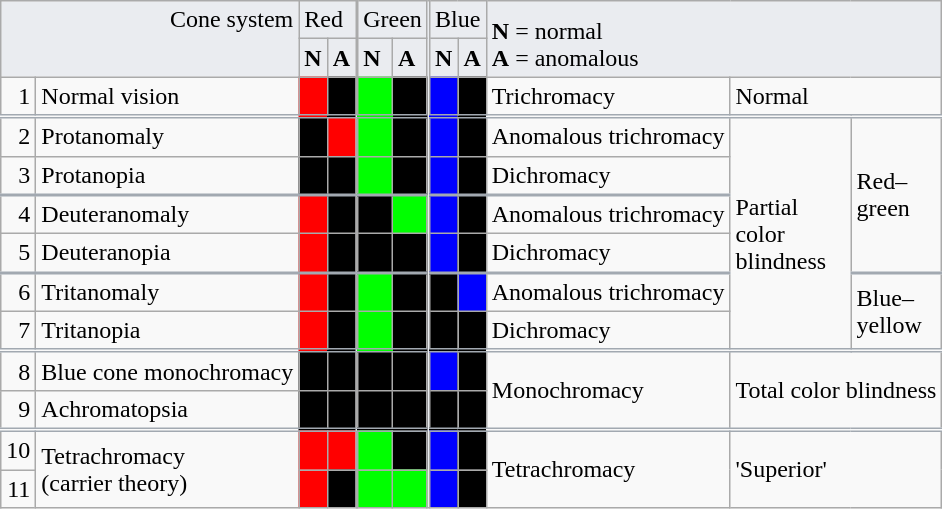<table class="wikitable">
<tr style="background:#eaecf0;color:#000000;">
<td colspan="2" rowspan="2" style="text-align:right; vertical-align:top;">Cone system</td>
<td colspan="2">Red</td>
<td rowspan="13" style="font-size:1px;"></td>
<td colspan="2">Green</td>
<td rowspan="13" style="font-size:1px;"></td>
<td colspan="2">Blue</td>
<td colspan="3" rowspan="2" style="vertical-align:bottom;"><strong>N</strong> = normal<br><strong>A</strong> = anomalous</td>
</tr>
<tr style="background:#eaecf0;color:#000000;">
<td><strong>N</strong></td>
<td><strong>A</strong></td>
<td><strong>N</strong></td>
<td><strong>A</strong></td>
<td><strong>N</strong></td>
<td><strong>A</strong></td>
</tr>
<tr>
<td style="text-align:right;">1</td>
<td>Normal vision</td>
<td style="background:#FF0000"></td>
<td style="background:#000000"></td>
<td style="background:#00FF00"></td>
<td style="background:#000000"></td>
<td style="background:#0000FF"></td>
<td style="background:#000000"></td>
<td>Trichromacy</td>
<td colspan="2">Normal</td>
</tr>
<tr style="border-top:double #a2a9b1;">
<td style="text-align:right;">2</td>
<td>Protanomaly</td>
<td style="background:#000000"></td>
<td style="background:#FF0000"></td>
<td style="background:#00FF00"></td>
<td style="background:#000000"></td>
<td style="background:#0000FF"></td>
<td style="background:#000000"></td>
<td>Anomalous trichromacy</td>
<td rowspan="6">Partial<br>color<br>blindness</td>
<td rowspan="4">Red–<br>green</td>
</tr>
<tr>
<td style="text-align:right;">3</td>
<td>Protanopia</td>
<td style="background:#000000"></td>
<td style="background:#000000"></td>
<td style="background:#00FF00"></td>
<td style="background:#000000"></td>
<td style="background:#0000FF"></td>
<td style="background:#000000"></td>
<td>Dichromacy</td>
</tr>
<tr style="border-top:2px solid #a2a9b1;">
<td style="text-align:right;">4</td>
<td>Deuteranomaly</td>
<td style="background:#FF0000"></td>
<td style="background:#000000"></td>
<td style="background:#000000"></td>
<td style="background:#00FF00"></td>
<td style="background:#0000FF"></td>
<td style="background:#000000"></td>
<td>Anomalous trichromacy</td>
</tr>
<tr>
<td style="text-align:right;">5</td>
<td>Deuteranopia</td>
<td style="background:#FF0000"></td>
<td style="background:#000000"></td>
<td style="background:#000000"></td>
<td style="background:#000000"></td>
<td style="background:#0000FF"></td>
<td style="background:#000000"></td>
<td>Dichromacy</td>
</tr>
<tr style="border-top:2px solid #a2a9b1;">
<td style="text-align:right;">6</td>
<td>Tritanomaly</td>
<td style="background:#FF0000"></td>
<td style="background:#000000"></td>
<td style="background:#00FF00"></td>
<td style="background:#000000"></td>
<td style="background:#000000"></td>
<td style="background:#0000FF"></td>
<td>Anomalous trichromacy</td>
<td rowspan="2">Blue–<br>yellow</td>
</tr>
<tr>
<td style="text-align:right;">7</td>
<td>Tritanopia</td>
<td style="background:#FF0000"></td>
<td style="background:#000000"></td>
<td style="background:#00FF00"></td>
<td style="background:#000000"></td>
<td style="background:#000000"></td>
<td style="background:#000000"></td>
<td>Dichromacy</td>
</tr>
<tr style="border-top:double #a2a9b1;">
<td style="text-align:right;">8</td>
<td>Blue cone monochromacy</td>
<td style="background:#000000"></td>
<td style="background:#000000"></td>
<td style="background:#000000"></td>
<td style="background:#000000"></td>
<td style="background:#0000FF"></td>
<td style="background:#000000"></td>
<td rowspan="2">Monochromacy</td>
<td colspan="2" rowspan="2">Total color blindness</td>
</tr>
<tr>
<td style="text-align:right;">9</td>
<td>Achromatopsia</td>
<td style="background:#000000"></td>
<td style="background:#000000"></td>
<td style="background:#000000"></td>
<td style="background:#000000"></td>
<td style="background:#000000"></td>
<td style="background:#000000"></td>
</tr>
<tr style="border-top:double #a2a9b1;">
<td style="text-align:right;">10</td>
<td rowspan="2">Tetrachromacy<br>(carrier theory)</td>
<td style="background:#FF0000"></td>
<td style="background:#FF0000"></td>
<td style="background:#00FF00"></td>
<td style="background:#000000"></td>
<td style="background:#0000FF"></td>
<td style="background:#000000"></td>
<td rowspan="2">Tetrachromacy</td>
<td colspan="2" rowspan="2">'Superior'</td>
</tr>
<tr>
<td style="text-align:right;">11</td>
<td style="background:#FF0000"></td>
<td style="background:#000000"></td>
<td style="background:#00FF00"></td>
<td style="background:#00FF00"></td>
<td style="background:#0000FF"></td>
<td style="background:#000000"></td>
</tr>
</table>
